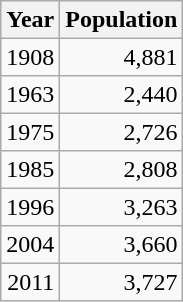<table class="wikitable" style="line-height:1.1em;">
<tr>
<th>Year</th>
<th>Population</th>
</tr>
<tr align="right">
<td>1908</td>
<td>4,881</td>
</tr>
<tr align="right">
<td>1963</td>
<td>2,440</td>
</tr>
<tr align="right">
<td>1975</td>
<td>2,726</td>
</tr>
<tr align="right">
<td>1985</td>
<td>2,808</td>
</tr>
<tr align="right">
<td>1996</td>
<td>3,263</td>
</tr>
<tr align="right">
<td>2004</td>
<td>3,660</td>
</tr>
<tr align="right">
<td>2011</td>
<td>3,727</td>
</tr>
</table>
